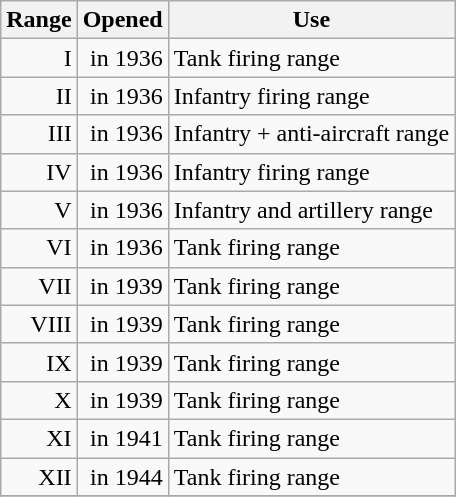<table class="wikitable">
<tr class="hintergrundfarbe5">
<th>Range</th>
<th>Opened</th>
<th>Use</th>
</tr>
<tr>
<td align="right">I</td>
<td align="right">in 1936</td>
<td>Tank firing range</td>
</tr>
<tr>
<td align="right">II</td>
<td align="right">in 1936</td>
<td>Infantry firing range</td>
</tr>
<tr>
<td align="right">III</td>
<td align="right">in 1936</td>
<td>Infantry + anti-aircraft range</td>
</tr>
<tr>
<td align="right">IV</td>
<td align="right">in 1936</td>
<td>Infantry firing range</td>
</tr>
<tr>
<td align="right">V</td>
<td align="right">in 1936</td>
<td>Infantry and artillery range</td>
</tr>
<tr>
<td align="right">VI</td>
<td align="right">in 1936</td>
<td>Tank firing range</td>
</tr>
<tr>
<td align="right">VII</td>
<td align="right">in 1939</td>
<td>Tank firing range</td>
</tr>
<tr>
<td align="right">VIII</td>
<td align="right">in 1939</td>
<td>Tank firing range</td>
</tr>
<tr>
<td align="right">IX</td>
<td align="right">in 1939</td>
<td>Tank firing range</td>
</tr>
<tr>
<td align="right">X</td>
<td align="right">in 1939</td>
<td>Tank firing range</td>
</tr>
<tr>
<td align="right">XI</td>
<td align="right">in 1941</td>
<td>Tank firing range</td>
</tr>
<tr>
<td align="right">XII</td>
<td align="right">in 1944</td>
<td>Tank firing range</td>
</tr>
<tr>
</tr>
</table>
